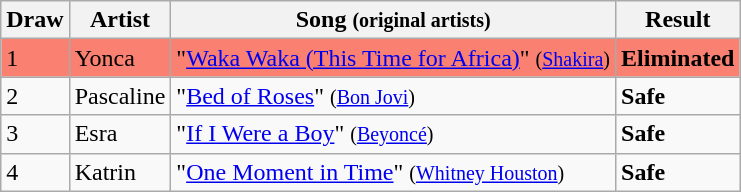<table class="wikitable">
<tr>
<th>Draw</th>
<th>Artist</th>
<th>Song <small>(original artists)</small></th>
<th>Result</th>
</tr>
<tr bgcolor="#FA8072">
<td>1</td>
<td>Yonca</td>
<td>"<a href='#'>Waka Waka (This Time for Africa)</a>" <small>(<a href='#'>Shakira</a>)</small></td>
<td><strong>Eliminated</strong></td>
</tr>
<tr>
<td>2</td>
<td>Pascaline</td>
<td>"<a href='#'>Bed of Roses</a>" <small>(<a href='#'>Bon Jovi</a>)</small></td>
<td><strong>Safe</strong></td>
</tr>
<tr>
<td>3</td>
<td>Esra</td>
<td>"<a href='#'>If I Were a Boy</a>" <small>(<a href='#'>Beyoncé</a>)</small></td>
<td><strong>Safe</strong></td>
</tr>
<tr>
<td>4</td>
<td>Katrin</td>
<td>"<a href='#'>One Moment in Time</a>" <small>(<a href='#'>Whitney Houston</a>)</small></td>
<td><strong>Safe</strong></td>
</tr>
</table>
